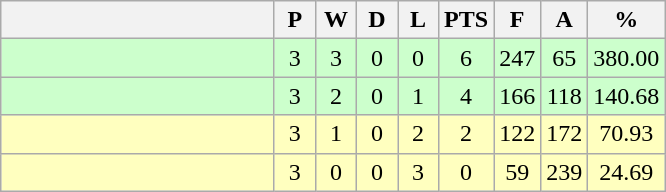<table class=wikitable style="text-align:center">
<tr>
<th width=175></th>
<th width=20>P</th>
<th width=20>W</th>
<th width=20>D</th>
<th width=20>L</th>
<th width=20>PTS</th>
<th width=20>F</th>
<th width=20>A</th>
<th width=20>%</th>
</tr>
<tr style="background-color:#ccffcc;">
<td style="text-align:left;"></td>
<td>3</td>
<td>3</td>
<td>0</td>
<td>0</td>
<td>6</td>
<td>247</td>
<td>65</td>
<td>380.00</td>
</tr>
<tr style="background-color:#ccffcc;">
<td style="text-align:left;"></td>
<td>3</td>
<td>2</td>
<td>0</td>
<td>1</td>
<td>4</td>
<td>166</td>
<td>118</td>
<td>140.68</td>
</tr>
<tr style="background:#FFFFBF;">
<td style="text-align:left;"></td>
<td>3</td>
<td>1</td>
<td>0</td>
<td>2</td>
<td>2</td>
<td>122</td>
<td>172</td>
<td>70.93</td>
</tr>
<tr style="background:#FFFFBF;">
<td style="text-align:left;"></td>
<td>3</td>
<td>0</td>
<td>0</td>
<td>3</td>
<td>0</td>
<td>59</td>
<td>239</td>
<td>24.69</td>
</tr>
</table>
